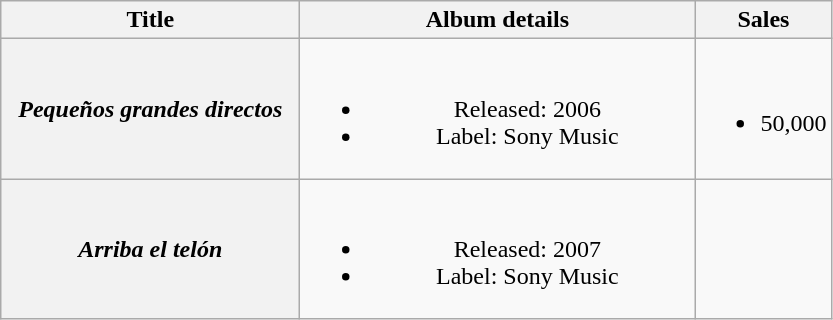<table class="wikitable plainrowheaders" style="text-align:center;">
<tr>
<th rowspan="1" scope="col" style="width:12em;">Title</th>
<th rowspan="1" scope="col" style="width:16em;">Album details</th>
<th colspan="1" scope="col">Sales</th>
</tr>
<tr>
<th scope="row"><em>Pequeños grandes directos</em></th>
<td><br><ul><li>Released: 2006</li><li>Label: Sony Music</li></ul></td>
<td><br><ul><li>50,000</li></ul></td>
</tr>
<tr>
<th scope="row"><em>Arriba el telón</em></th>
<td><br><ul><li>Released: 2007</li><li>Label: Sony Music</li></ul></td>
<td></td>
</tr>
</table>
